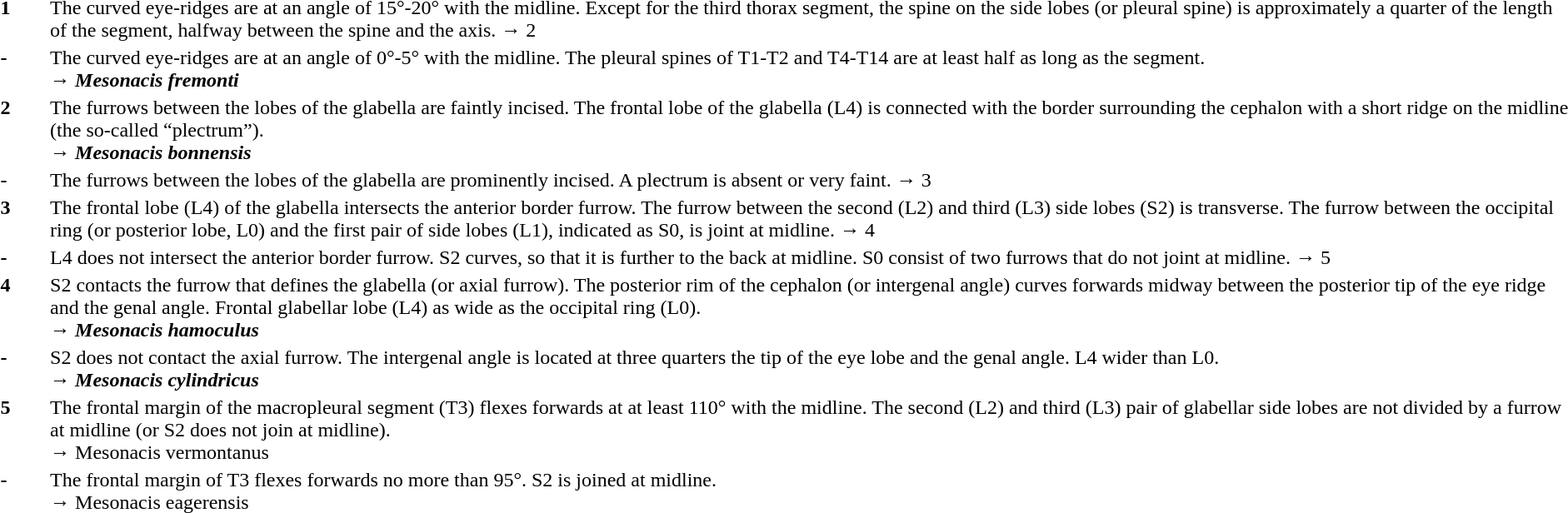<table>
<tr valign="top"  align="left">
<th scope="row" width="3%"><strong>1</strong></th>
<td width="97%">The curved eye-ridges are at an angle of 15°-20° with the midline. Except for the third thorax segment, the spine on the side lobes (or pleural spine) is approximately a quarter of the length of the segment, halfway between the spine and the axis. → 2</td>
</tr>
<tr valign="top" align="left">
<th scope="row" width="3%"><strong>-</strong></th>
<td width="97%">The curved eye-ridges are at an angle of 0°-5° with the midline. The pleural spines of T1-T2 and T4-T14 are at least half as long as the segment.<br>→ <strong><em>Mesonacis fremonti</em></strong></td>
</tr>
<tr valign="top"  align="left">
<th scope="row" width="3%"><strong>2</strong></th>
<td width="97%">The furrows between the lobes of the glabella are faintly incised. The frontal lobe of the glabella (L4) is connected with the border surrounding the cephalon with a short ridge on the midline (the so-called “plectrum”).<br>→ <strong><em>Mesonacis bonnensis</em></strong></td>
</tr>
<tr valign="top" align="left">
<th scope="row" width="3%"><strong>-</strong></th>
<td width="97%">The furrows between the lobes of the glabella are prominently incised. A plectrum is absent or very faint. → 3</td>
</tr>
<tr valign="top"  align="left">
<th scope="row" width="3%"><strong>3</strong></th>
<td width="97%">The frontal lobe (L4) of the glabella intersects the anterior border furrow. The furrow between the second (L2) and third (L3) side lobes (S2) is transverse. The furrow between the occipital ring (or posterior lobe, L0) and the first pair of side lobes (L1), indicated as S0, is joint at midline. → 4</td>
</tr>
<tr valign="top" align="left">
<th scope="row" width="3%"><strong>-</strong></th>
<td width="97%">L4 does not intersect the anterior border furrow. S2 curves, so that it is further to the back at midline. S0 consist of two furrows that do not joint at midline. → 5</td>
</tr>
<tr valign="top"  align="left">
<th scope="row" width="3%"><strong>4</strong></th>
<td width="97%">S2 contacts the furrow that defines the glabella (or axial furrow). The posterior rim of the cephalon (or intergenal angle) curves forwards midway between the posterior tip of the eye ridge and the genal angle. Frontal glabellar lobe (L4) as wide as the occipital ring (L0).<br>→ <strong><em>Mesonacis hamoculus</em></strong></td>
</tr>
<tr valign="top" align="left">
<th scope="row" width="3%"><strong>-</strong></th>
<td width="97%">S2 does not contact the axial furrow. The intergenal angle is located at three quarters the tip of the eye lobe and the genal angle. L4 wider than L0.<br>→ <strong><em>Mesonacis <em>cylindricus<strong></td>
</tr>
<tr valign="top"  align="left">
<th scope="row" width="3%"></strong>5<strong></th>
<td width="97%">The frontal margin of the macropleural segment (T3) flexes forwards at at least 110° with the midline. The second (L2) and third (L3) pair of glabellar side lobes are not divided by a furrow at midline (or S2 does not join at midline).<br>→ </em></strong>Mesonacis vermontanus<strong><em></td>
</tr>
<tr valign="top" align="left">
<th scope="row" width="3%"></strong>-<strong></th>
<td width="97%">The frontal margin of T3 flexes forwards no more than 95°. S2 is joined at midline.<br>→ </em></strong>Mesonacis eagerensis<strong><em></td>
</tr>
</table>
